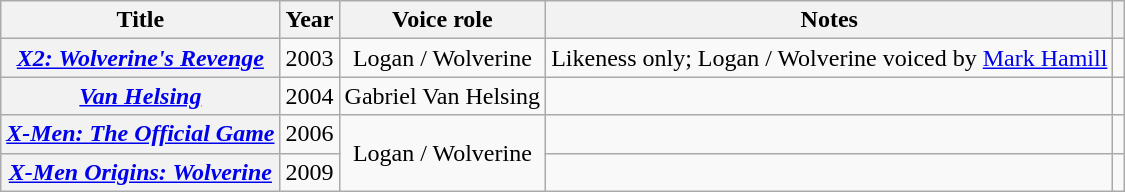<table class="wikitable sortable plainrowheaders" style="text-align:center;">
<tr>
<th scope="col">Title</th>
<th scope="col">Year</th>
<th scope="col">Voice role</th>
<th scope="col" class="unsortable">Notes</th>
<th scope="col" class="unsortable"></th>
</tr>
<tr>
<th scope="row"><em><a href='#'>X2: Wolverine's Revenge</a></em></th>
<td>2003</td>
<td>Logan / Wolverine</td>
<td>Likeness only; Logan / Wolverine voiced by <a href='#'>Mark Hamill</a></td>
<td align="center"></td>
</tr>
<tr>
<th scope="row"><em><a href='#'>Van Helsing</a></em></th>
<td>2004</td>
<td>Gabriel Van Helsing</td>
<td></td>
<td align="center"></td>
</tr>
<tr>
<th scope="row"><em><a href='#'>X-Men: The Official Game</a></em></th>
<td>2006</td>
<td rowspan=2>Logan / Wolverine</td>
<td></td>
<td align="center"></td>
</tr>
<tr>
<th scope="row"><em><a href='#'>X-Men Origins: Wolverine</a></em></th>
<td>2009</td>
<td></td>
<td align="center"></td>
</tr>
</table>
